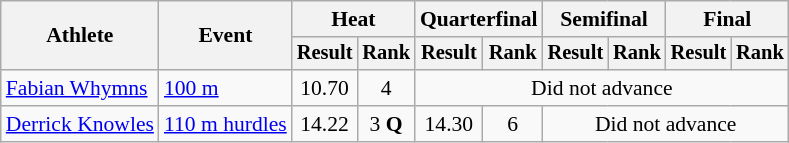<table class="wikitable" style="font-size:90%">
<tr>
<th rowspan="2">Athlete</th>
<th rowspan="2">Event</th>
<th colspan="2">Heat</th>
<th colspan="2">Quarterfinal</th>
<th colspan="2">Semifinal</th>
<th colspan="2">Final</th>
</tr>
<tr style="font-size:95%">
<th>Result</th>
<th>Rank</th>
<th>Result</th>
<th>Rank</th>
<th>Result</th>
<th>Rank</th>
<th>Result</th>
<th>Rank</th>
</tr>
<tr align=center>
<td align=left><a href='#'>Fabian Whymns</a></td>
<td align=left><a href='#'>100 m</a></td>
<td>10.70</td>
<td>4</td>
<td colspan=6>Did not advance</td>
</tr>
<tr align=center>
<td align=left><a href='#'>Derrick Knowles</a></td>
<td align=left><a href='#'>110 m hurdles</a></td>
<td>14.22</td>
<td>3 <strong>Q</strong></td>
<td>14.30</td>
<td>6</td>
<td colspan=6>Did not advance</td>
</tr>
</table>
